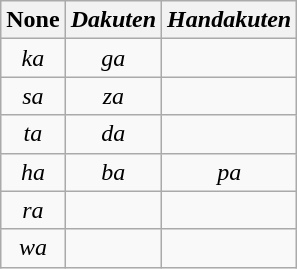<table class="wikitable" style="text-align:center">
<tr>
<th>None</th>
<th><em>Dakuten</em></th>
<th><em>Handakuten</em></th>
</tr>
<tr>
<td> <em>ka</em></td>
<td> <em>ga</em></td>
<td></td>
</tr>
<tr>
<td> <em>sa</em></td>
<td> <em>za</em></td>
<td></td>
</tr>
<tr>
<td> <em>ta</em></td>
<td> <em>da</em></td>
<td></td>
</tr>
<tr>
<td> <em>ha</em></td>
<td> <em>ba</em></td>
<td> <em>pa</em></td>
</tr>
<tr>
<td> <em>ra</em></td>
<td></td>
<td></td>
</tr>
<tr>
<td> <em>wa</em></td>
<td></td>
<td></td>
</tr>
</table>
